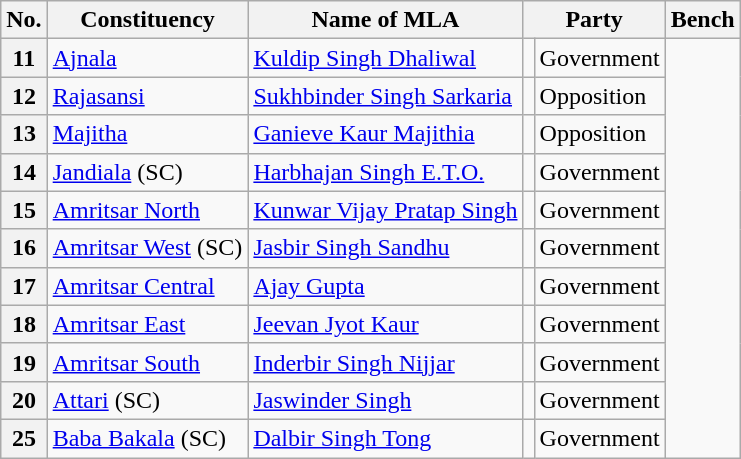<table class="wikitable sortable">
<tr>
<th>No.</th>
<th>Constituency</th>
<th>Name of MLA</th>
<th colspan="2">Party</th>
<th>Bench</th>
</tr>
<tr>
<th>11</th>
<td><a href='#'>Ajnala</a></td>
<td><a href='#'>Kuldip Singh Dhaliwal</a></td>
<td></td>
<td>Government</td>
</tr>
<tr>
<th>12</th>
<td><a href='#'>Rajasansi</a></td>
<td><a href='#'>Sukhbinder Singh Sarkaria</a></td>
<td></td>
<td>Opposition</td>
</tr>
<tr>
<th>13</th>
<td><a href='#'>Majitha</a></td>
<td><a href='#'>Ganieve Kaur Majithia</a></td>
<td></td>
<td>Opposition</td>
</tr>
<tr>
<th>14</th>
<td><a href='#'>Jandiala</a> (SC)</td>
<td><a href='#'>Harbhajan Singh E.T.O.</a></td>
<td></td>
<td>Government</td>
</tr>
<tr>
<th>15</th>
<td><a href='#'>Amritsar North</a></td>
<td><a href='#'>Kunwar Vijay Pratap Singh</a></td>
<td></td>
<td>Government</td>
</tr>
<tr>
<th>16</th>
<td><a href='#'>Amritsar West</a> (SC)</td>
<td><a href='#'>Jasbir Singh Sandhu</a></td>
<td></td>
<td>Government</td>
</tr>
<tr>
<th>17</th>
<td><a href='#'>Amritsar Central</a></td>
<td><a href='#'>Ajay Gupta</a></td>
<td></td>
<td>Government</td>
</tr>
<tr>
<th>18</th>
<td><a href='#'>Amritsar East</a></td>
<td><a href='#'>Jeevan Jyot Kaur</a></td>
<td></td>
<td>Government</td>
</tr>
<tr>
<th>19</th>
<td><a href='#'>Amritsar South</a></td>
<td><a href='#'>Inderbir Singh Nijjar</a></td>
<td></td>
<td>Government</td>
</tr>
<tr>
<th>20</th>
<td><a href='#'>Attari</a> (SC)</td>
<td><a href='#'>Jaswinder Singh</a></td>
<td></td>
<td>Government</td>
</tr>
<tr>
<th>25</th>
<td><a href='#'>Baba Bakala</a> (SC)</td>
<td><a href='#'>Dalbir Singh Tong</a></td>
<td></td>
<td>Government</td>
</tr>
</table>
